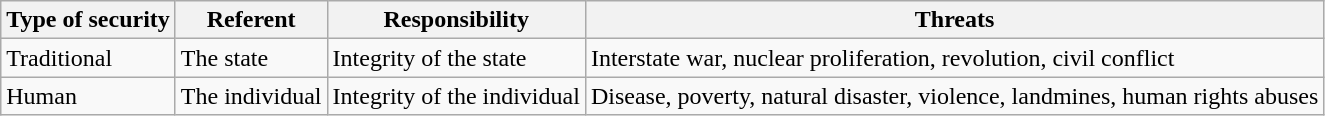<table class="wikitable">
<tr>
<th>Type of security</th>
<th>Referent</th>
<th>Responsibility</th>
<th>Threats</th>
</tr>
<tr>
<td>Traditional</td>
<td>The state</td>
<td>Integrity of the state</td>
<td>Interstate war, nuclear proliferation, revolution, civil conflict</td>
</tr>
<tr>
<td>Human</td>
<td>The individual</td>
<td>Integrity of the individual</td>
<td>Disease, poverty, natural disaster, violence, landmines, human rights abuses</td>
</tr>
</table>
